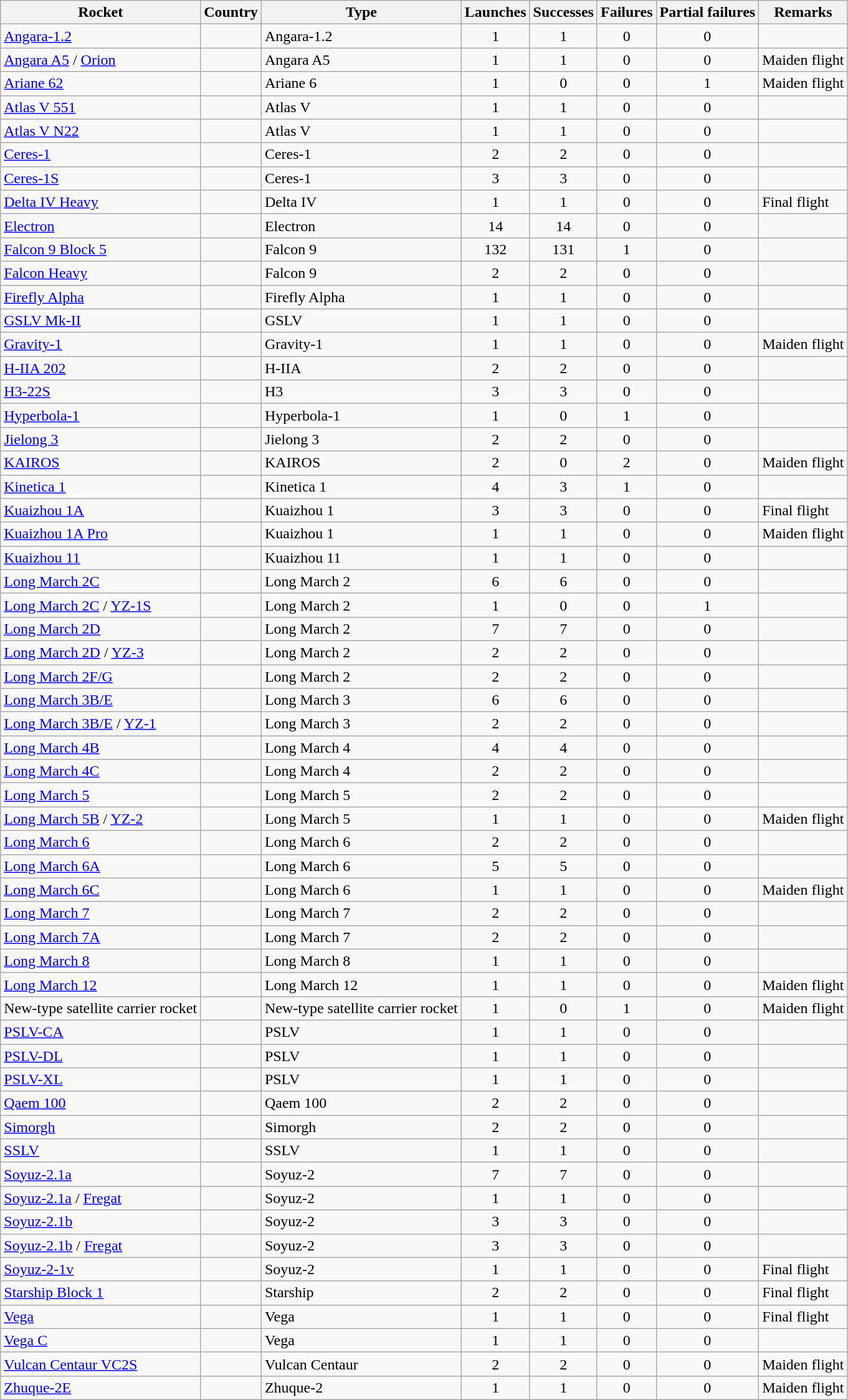<table class="wikitable sortable collapsible collapsed" style=text-align:center>
<tr>
<th>Rocket</th>
<th>Country</th>
<th>Type</th>
<th>Launches</th>
<th>Successes</th>
<th>Failures</th>
<th>Partial failures</th>
<th>Remarks</th>
</tr>
<tr>
<td align=left><a href='#'>Angara-1.2</a></td>
<td align=left></td>
<td align=left>Angara-1.2</td>
<td>1</td>
<td>1</td>
<td>0</td>
<td>0</td>
<td></td>
</tr>
<tr>
<td align=left><a href='#'>Angara A5</a> / <a href='#'>Orion</a></td>
<td align=left></td>
<td align=left>Angara A5</td>
<td>1</td>
<td>1</td>
<td>0</td>
<td>0</td>
<td align=left>Maiden flight</td>
</tr>
<tr>
<td align=left><a href='#'>Ariane 62</a></td>
<td align=left></td>
<td align=left>Ariane 6</td>
<td>1</td>
<td>0</td>
<td>0</td>
<td>1</td>
<td align=left>Maiden flight</td>
</tr>
<tr>
<td align=left><a href='#'>Atlas V 551</a></td>
<td align=left></td>
<td align=left>Atlas V</td>
<td>1</td>
<td>1</td>
<td>0</td>
<td>0</td>
<td></td>
</tr>
<tr>
<td align=left><a href='#'>Atlas V N22</a></td>
<td align=left></td>
<td align=left>Atlas V</td>
<td>1</td>
<td>1</td>
<td>0</td>
<td>0</td>
<td></td>
</tr>
<tr>
<td align=left><a href='#'>Ceres-1</a></td>
<td align=left></td>
<td align=left>Ceres-1</td>
<td>2</td>
<td>2</td>
<td>0</td>
<td>0</td>
<td></td>
</tr>
<tr>
<td align=left><a href='#'>Ceres-1S</a></td>
<td align=left></td>
<td align=left>Ceres-1</td>
<td>3</td>
<td>3</td>
<td>0</td>
<td>0</td>
<td align=left></td>
</tr>
<tr>
<td align=left><a href='#'>Delta IV Heavy</a></td>
<td align=left></td>
<td align=left>Delta IV</td>
<td>1</td>
<td>1</td>
<td>0</td>
<td>0</td>
<td align=left>Final flight</td>
</tr>
<tr>
<td align=left><a href='#'>Electron</a></td>
<td align=left></td>
<td align=left>Electron</td>
<td>14</td>
<td>14</td>
<td>0</td>
<td>0</td>
<td></td>
</tr>
<tr>
<td align=left><a href='#'>Falcon 9 Block 5</a></td>
<td align=left></td>
<td align=left>Falcon 9</td>
<td>132</td>
<td>131</td>
<td>1</td>
<td>0</td>
<td></td>
</tr>
<tr>
<td align=left><a href='#'>Falcon Heavy</a></td>
<td align=left></td>
<td align=left>Falcon 9</td>
<td>2</td>
<td>2</td>
<td>0</td>
<td>0</td>
<td></td>
</tr>
<tr>
<td align=left><a href='#'>Firefly Alpha</a></td>
<td align=left></td>
<td align=left>Firefly Alpha</td>
<td>1</td>
<td>1</td>
<td>0</td>
<td>0</td>
<td></td>
</tr>
<tr>
<td align=left><a href='#'>GSLV Mk-II</a></td>
<td align=left></td>
<td align=left>GSLV</td>
<td>1</td>
<td>1</td>
<td>0</td>
<td>0</td>
<td></td>
</tr>
<tr>
<td align=left><a href='#'>Gravity-1</a></td>
<td align=left></td>
<td align=left>Gravity-1</td>
<td>1</td>
<td>1</td>
<td>0</td>
<td>0</td>
<td align=left>Maiden flight</td>
</tr>
<tr>
<td align=left><a href='#'>H-IIA 202</a></td>
<td align=left></td>
<td align=left>H-IIA</td>
<td>2</td>
<td>2</td>
<td>0</td>
<td>0</td>
<td></td>
</tr>
<tr>
<td align=left><a href='#'>H3-22S</a></td>
<td align=left></td>
<td align=left>H3</td>
<td>3</td>
<td>3</td>
<td>0</td>
<td>0</td>
<td></td>
</tr>
<tr>
<td align=left><a href='#'>Hyperbola-1</a></td>
<td align=left></td>
<td align=left>Hyperbola-1</td>
<td>1</td>
<td>0</td>
<td>1</td>
<td>0</td>
<td></td>
</tr>
<tr>
<td align=left><a href='#'>Jielong 3</a></td>
<td align=left></td>
<td align=left>Jielong 3</td>
<td>2</td>
<td>2</td>
<td>0</td>
<td>0</td>
<td></td>
</tr>
<tr>
<td align=left><a href='#'>KAIROS</a></td>
<td align=left></td>
<td align=left>KAIROS</td>
<td>2</td>
<td>0</td>
<td>2</td>
<td>0</td>
<td align=left>Maiden flight</td>
</tr>
<tr>
<td align=left><a href='#'>Kinetica 1</a></td>
<td align=left></td>
<td align=left>Kinetica 1</td>
<td>4</td>
<td>3</td>
<td>1</td>
<td>0</td>
<td></td>
</tr>
<tr>
<td align=left><a href='#'>Kuaizhou 1A</a></td>
<td align=left></td>
<td align=left>Kuaizhou 1</td>
<td>3</td>
<td>3</td>
<td>0</td>
<td>0</td>
<td align=left>Final flight</td>
</tr>
<tr>
<td align=left><a href='#'>Kuaizhou 1A Pro</a></td>
<td align=left></td>
<td align=left>Kuaizhou 1</td>
<td>1</td>
<td>1</td>
<td>0</td>
<td>0</td>
<td align=left>Maiden flight</td>
</tr>
<tr>
<td align=left><a href='#'>Kuaizhou 11</a></td>
<td align=left></td>
<td align=left>Kuaizhou 11</td>
<td>1</td>
<td>1</td>
<td>0</td>
<td>0</td>
<td></td>
</tr>
<tr>
<td align=left><a href='#'>Long March 2C</a></td>
<td align=left></td>
<td align=left>Long March 2</td>
<td>6</td>
<td>6</td>
<td>0</td>
<td>0</td>
<td></td>
</tr>
<tr>
<td align=left><a href='#'>Long March 2C</a> / <a href='#'>YZ-1S</a></td>
<td align=left></td>
<td align=left>Long March 2</td>
<td>1</td>
<td>0</td>
<td>0</td>
<td>1</td>
<td></td>
</tr>
<tr>
<td align=left><a href='#'>Long March 2D</a></td>
<td align=left></td>
<td align=left>Long March 2</td>
<td>7</td>
<td>7</td>
<td>0</td>
<td>0</td>
<td></td>
</tr>
<tr>
<td align=left><a href='#'>Long March 2D</a> / <a href='#'>YZ-3</a></td>
<td align=left></td>
<td align=left>Long March 2</td>
<td>2</td>
<td>2</td>
<td>0</td>
<td>0</td>
<td></td>
</tr>
<tr>
<td align=left><a href='#'>Long March 2F/G</a></td>
<td align=left></td>
<td align=left>Long March 2</td>
<td>2</td>
<td>2</td>
<td>0</td>
<td>0</td>
<td></td>
</tr>
<tr>
<td align=left><a href='#'>Long March 3B/E</a></td>
<td align=left></td>
<td align=left>Long March 3</td>
<td>6</td>
<td>6</td>
<td>0</td>
<td>0</td>
<td></td>
</tr>
<tr>
<td align=left><a href='#'>Long March 3B/E</a> / <a href='#'>YZ-1</a></td>
<td align=left></td>
<td align=left>Long March 3</td>
<td>2</td>
<td>2</td>
<td>0</td>
<td>0</td>
<td></td>
</tr>
<tr>
<td align=left><a href='#'>Long March 4B</a></td>
<td align=left></td>
<td align=left>Long March 4</td>
<td>4</td>
<td>4</td>
<td>0</td>
<td>0</td>
<td></td>
</tr>
<tr>
<td align=left><a href='#'>Long March 4C</a></td>
<td align=left></td>
<td align=left>Long March 4</td>
<td>2</td>
<td>2</td>
<td>0</td>
<td>0</td>
<td></td>
</tr>
<tr>
<td align=left><a href='#'>Long March 5</a></td>
<td align=left></td>
<td align=left>Long March 5</td>
<td>2</td>
<td>2</td>
<td>0</td>
<td>0</td>
<td></td>
</tr>
<tr>
<td align=left><a href='#'>Long March 5B</a> / <a href='#'>YZ-2</a></td>
<td align=left></td>
<td align=left>Long March 5</td>
<td>1</td>
<td>1</td>
<td>0</td>
<td>0</td>
<td align=left>Maiden flight</td>
</tr>
<tr>
<td align=left><a href='#'>Long March 6</a></td>
<td align=left></td>
<td align=left>Long March 6</td>
<td>2</td>
<td>2</td>
<td>0</td>
<td>0</td>
<td></td>
</tr>
<tr>
<td align=left><a href='#'>Long March 6A</a></td>
<td align=left></td>
<td align=left>Long March 6</td>
<td>5</td>
<td>5</td>
<td>0</td>
<td>0</td>
<td></td>
</tr>
<tr>
<td align=left><a href='#'>Long March 6C</a></td>
<td align=left></td>
<td align=left>Long March 6</td>
<td>1</td>
<td>1</td>
<td>0</td>
<td>0</td>
<td align=left>Maiden flight</td>
</tr>
<tr>
<td align=left><a href='#'>Long March 7</a></td>
<td align=left></td>
<td align=left>Long March 7</td>
<td>2</td>
<td>2</td>
<td>0</td>
<td>0</td>
<td></td>
</tr>
<tr>
<td align=left><a href='#'>Long March 7A</a></td>
<td align=left></td>
<td align=left>Long March 7</td>
<td>2</td>
<td>2</td>
<td>0</td>
<td>0</td>
<td></td>
</tr>
<tr>
<td align=left><a href='#'>Long March 8</a></td>
<td align=left></td>
<td align=left>Long March 8</td>
<td>1</td>
<td>1</td>
<td>0</td>
<td>0</td>
<td></td>
</tr>
<tr>
<td align=left><a href='#'>Long March 12</a></td>
<td align=left></td>
<td align=left>Long March 12</td>
<td>1</td>
<td>1</td>
<td>0</td>
<td>0</td>
<td align=left>Maiden flight</td>
</tr>
<tr>
<td align=left>New-type satellite carrier rocket</td>
<td align=left></td>
<td align=left>New-type satellite carrier rocket</td>
<td>1</td>
<td>0</td>
<td>1</td>
<td>0</td>
<td align=left>Maiden flight</td>
</tr>
<tr>
<td align=left><a href='#'>PSLV-CA</a></td>
<td align=left></td>
<td align=left>PSLV</td>
<td>1</td>
<td>1</td>
<td>0</td>
<td>0</td>
<td></td>
</tr>
<tr>
<td align=left><a href='#'>PSLV-DL</a></td>
<td align=left></td>
<td align=left>PSLV</td>
<td>1</td>
<td>1</td>
<td>0</td>
<td>0</td>
<td></td>
</tr>
<tr>
<td align=left><a href='#'>PSLV-XL</a></td>
<td align=left></td>
<td align=left>PSLV</td>
<td>1</td>
<td>1</td>
<td>0</td>
<td>0</td>
<td></td>
</tr>
<tr>
<td align=left><a href='#'>Qaem 100</a></td>
<td align=left></td>
<td align=left>Qaem 100</td>
<td>2</td>
<td>2</td>
<td>0</td>
<td>0</td>
<td></td>
</tr>
<tr>
<td align=left><a href='#'>Simorgh</a></td>
<td align=left></td>
<td align=left>Simorgh</td>
<td>2</td>
<td>2</td>
<td>0</td>
<td>0</td>
<td></td>
</tr>
<tr>
<td align=left><a href='#'>SSLV</a></td>
<td align=left></td>
<td align=left>SSLV</td>
<td>1</td>
<td>1</td>
<td>0</td>
<td>0</td>
<td></td>
</tr>
<tr>
<td align=left><a href='#'>Soyuz-2.1a</a></td>
<td align=left></td>
<td align=left>Soyuz-2</td>
<td>7</td>
<td>7</td>
<td>0</td>
<td>0</td>
<td></td>
</tr>
<tr>
<td align=left><a href='#'>Soyuz-2.1a</a> / <a href='#'>Fregat</a></td>
<td align=left></td>
<td align=left>Soyuz-2</td>
<td>1</td>
<td>1</td>
<td>0</td>
<td>0</td>
<td></td>
</tr>
<tr>
<td align=left><a href='#'>Soyuz-2.1b</a></td>
<td align=left></td>
<td align=left>Soyuz-2</td>
<td>3</td>
<td>3</td>
<td>0</td>
<td>0</td>
<td></td>
</tr>
<tr>
<td align=left><a href='#'>Soyuz-2.1b</a> / <a href='#'>Fregat</a></td>
<td align=left></td>
<td align=left>Soyuz-2</td>
<td>3</td>
<td>3</td>
<td>0</td>
<td>0</td>
<td></td>
</tr>
<tr>
<td align=left><a href='#'>Soyuz-2-1v</a></td>
<td align=left></td>
<td align=left>Soyuz-2</td>
<td>1</td>
<td>1</td>
<td>0</td>
<td>0</td>
<td align=left>Final flight</td>
</tr>
<tr>
<td align=left><a href='#'>Starship Block 1</a></td>
<td align=left></td>
<td align=left>Starship</td>
<td>2</td>
<td>2</td>
<td>0</td>
<td>0</td>
<td align=left>Final flight </td>
</tr>
<tr>
<td align=left><a href='#'>Vega</a></td>
<td align=left></td>
<td align=left>Vega</td>
<td>1</td>
<td>1</td>
<td>0</td>
<td>0</td>
<td align=left>Final flight</td>
</tr>
<tr>
<td align=left><a href='#'>Vega C</a></td>
<td align=left></td>
<td align=left>Vega</td>
<td>1</td>
<td>1</td>
<td>0</td>
<td>0</td>
<td></td>
</tr>
<tr>
<td align=left><a href='#'>Vulcan Centaur VC2S</a></td>
<td align=left></td>
<td align=left>Vulcan Centaur</td>
<td>2</td>
<td>2</td>
<td>0</td>
<td>0</td>
<td align=left>Maiden flight</td>
</tr>
<tr>
<td align=left><a href='#'>Zhuque-2E</a></td>
<td align=left></td>
<td align=left>Zhuque-2</td>
<td>1</td>
<td>1</td>
<td>0</td>
<td>0</td>
<td align=left>Maiden flight</td>
</tr>
</table>
